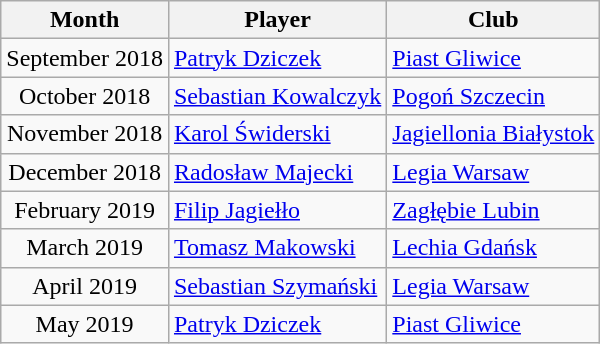<table class="wikitable" style="text-align:center">
<tr>
<th>Month</th>
<th>Player</th>
<th>Club</th>
</tr>
<tr>
<td>September 2018</td>
<td align="left"> <a href='#'>Patryk Dziczek</a></td>
<td align="left"><a href='#'>Piast Gliwice</a></td>
</tr>
<tr>
<td>October 2018</td>
<td align="left"> <a href='#'>Sebastian Kowalczyk</a></td>
<td align="left"><a href='#'>Pogoń Szczecin</a></td>
</tr>
<tr>
<td>November 2018</td>
<td align="left"> <a href='#'>Karol Świderski</a></td>
<td align="left"><a href='#'>Jagiellonia Białystok</a></td>
</tr>
<tr>
<td>December 2018</td>
<td align="left"> <a href='#'>Radosław Majecki</a></td>
<td align="left"><a href='#'>Legia Warsaw</a></td>
</tr>
<tr>
<td>February 2019</td>
<td align="left"> <a href='#'>Filip Jagiełło</a></td>
<td align="left"><a href='#'>Zagłębie Lubin</a></td>
</tr>
<tr>
<td>March 2019</td>
<td align="left"> <a href='#'>Tomasz Makowski</a></td>
<td align="left"><a href='#'>Lechia Gdańsk</a></td>
</tr>
<tr>
<td>April 2019</td>
<td align="left"> <a href='#'>Sebastian Szymański</a></td>
<td align="left"><a href='#'>Legia Warsaw</a></td>
</tr>
<tr>
<td>May 2019</td>
<td align="left"> <a href='#'>Patryk Dziczek</a></td>
<td align="left"><a href='#'>Piast Gliwice</a></td>
</tr>
</table>
